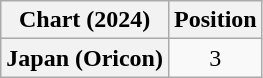<table class="wikitable plainrowheaders" style="text-align:center">
<tr>
<th scope="col">Chart (2024)</th>
<th scope="col">Position</th>
</tr>
<tr>
<th scope="row">Japan (Oricon)</th>
<td>3</td>
</tr>
</table>
